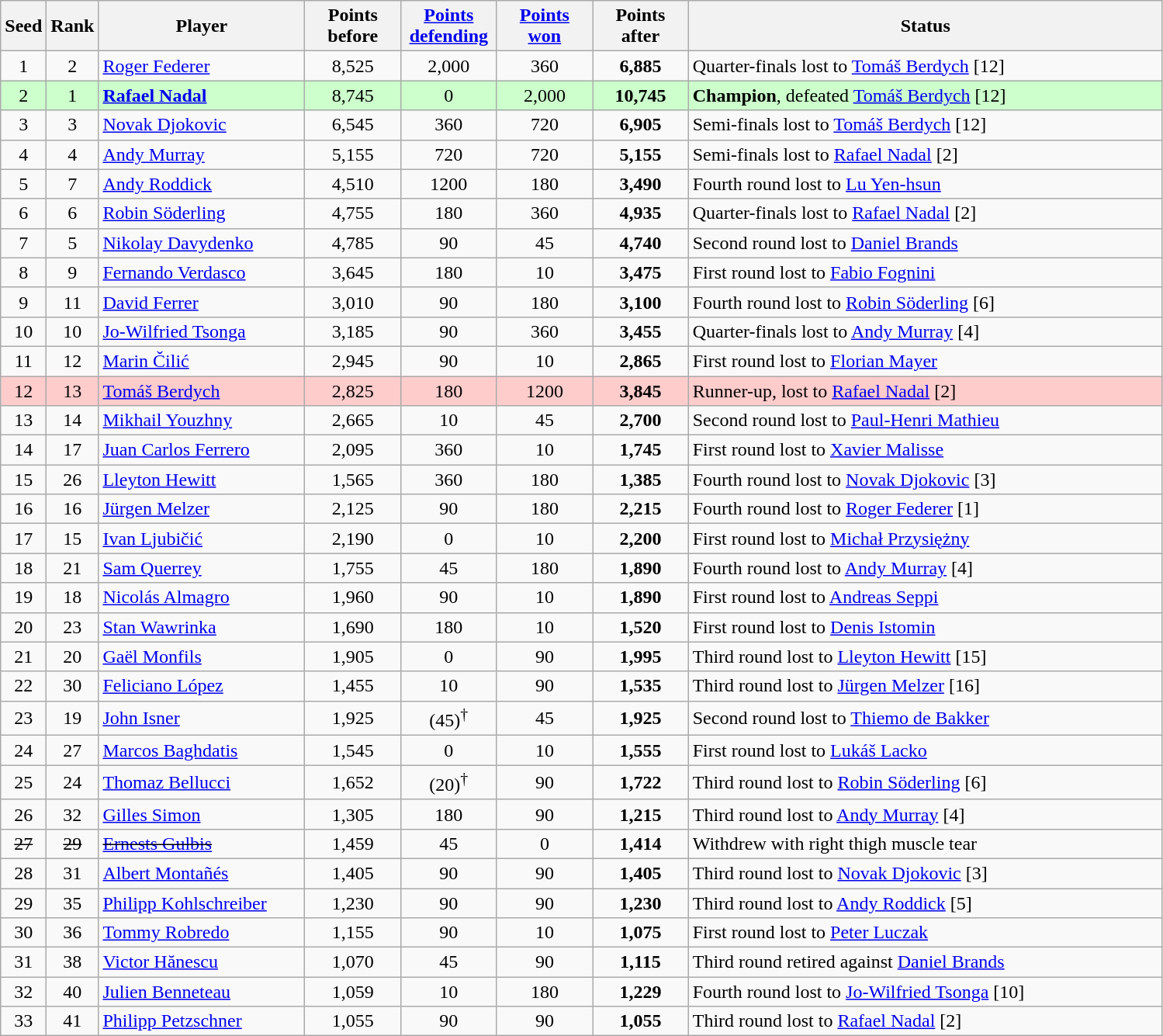<table class="wikitable sortable" style="text-align:center;">
<tr>
<th style="width:30px;">Seed</th>
<th style="width:30px;">Rank</th>
<th style="width:170px;">Player</th>
<th style="width:75px;">Points <br>before</th>
<th style="width:75px;"><a href='#'>Points <br>defending</a></th>
<th style="width:75px;"><a href='#'>Points <br>won</a></th>
<th style="width:75px;">Points <br>after</th>
<th style="width:400px;">Status</th>
</tr>
<tr>
<td>1</td>
<td>2</td>
<td style="text-align:left;" data-sort-value=> <a href='#'>Roger Federer</a></td>
<td>8,525</td>
<td>2,000</td>
<td>360</td>
<td><strong>6,885</strong></td>
<td style="text-align:left;" data-sort-value=>Quarter-finals lost to  <a href='#'>Tomáš Berdych</a> [12]</td>
</tr>
<tr style="background:#cfc;">
<td>2</td>
<td>1</td>
<td style="text-align:left;" data-sort-value=> <strong><a href='#'>Rafael Nadal</a></strong></td>
<td>8,745</td>
<td>0</td>
<td>2,000</td>
<td><strong>10,745</strong></td>
<td style="text-align:left;" data-sort-value=><strong>Champion</strong>, defeated  <a href='#'>Tomáš Berdych</a> [12]</td>
</tr>
<tr>
<td>3</td>
<td>3</td>
<td style="text-align:left;" data-sort-value=> <a href='#'>Novak Djokovic</a></td>
<td>6,545</td>
<td>360</td>
<td>720</td>
<td><strong>6,905</strong></td>
<td style="text-align:left;" data-sort-value=>Semi-finals lost to  <a href='#'>Tomáš Berdych</a> [12]</td>
</tr>
<tr>
<td>4</td>
<td>4</td>
<td style="text-align:left;" data-sort-value=> <a href='#'>Andy Murray</a></td>
<td>5,155</td>
<td>720</td>
<td>720</td>
<td><strong>5,155</strong></td>
<td style="text-align:left;" data-sort-value=>Semi-finals lost to  <a href='#'>Rafael Nadal</a> [2]</td>
</tr>
<tr>
<td>5</td>
<td>7</td>
<td style="text-align:left;" data-sort-value=> <a href='#'>Andy Roddick</a></td>
<td>4,510</td>
<td>1200</td>
<td>180</td>
<td><strong>3,490</strong></td>
<td style="text-align:left;" data-sort-value=>Fourth round lost to  <a href='#'>Lu Yen-hsun</a></td>
</tr>
<tr>
<td>6</td>
<td>6</td>
<td style="text-align:left;" data-sort-value=> <a href='#'>Robin Söderling</a></td>
<td>4,755</td>
<td>180</td>
<td>360</td>
<td><strong>4,935</strong></td>
<td style="text-align:left;" data-sort-value=>Quarter-finals lost to  <a href='#'>Rafael Nadal</a> [2]</td>
</tr>
<tr>
<td>7</td>
<td>5</td>
<td style="text-align:left;" data-sort-value=> <a href='#'>Nikolay Davydenko</a></td>
<td>4,785</td>
<td>90</td>
<td>45</td>
<td><strong>4,740</strong></td>
<td style="text-align:left;" data-sort-value=>Second round lost to  <a href='#'>Daniel Brands</a></td>
</tr>
<tr>
<td>8</td>
<td>9</td>
<td style="text-align:left;" data-sort-value=> <a href='#'>Fernando Verdasco</a></td>
<td>3,645</td>
<td>180</td>
<td>10</td>
<td><strong>3,475</strong></td>
<td style="text-align:left;" data-sort-value=>First round lost to  <a href='#'>Fabio Fognini</a></td>
</tr>
<tr>
<td>9</td>
<td>11</td>
<td style="text-align:left;" data-sort-value=> <a href='#'>David Ferrer</a></td>
<td>3,010</td>
<td>90</td>
<td>180</td>
<td><strong>3,100</strong></td>
<td style="text-align:left;" data-sort-value=>Fourth round lost to  <a href='#'>Robin Söderling</a> [6]</td>
</tr>
<tr>
<td>10</td>
<td>10</td>
<td style="text-align:left;" data-sort-value=> <a href='#'>Jo-Wilfried Tsonga</a></td>
<td>3,185</td>
<td>90</td>
<td>360</td>
<td><strong>3,455</strong></td>
<td style="text-align:left;" data-sort-value=>Quarter-finals lost to  <a href='#'>Andy Murray</a> [4]</td>
</tr>
<tr>
<td>11</td>
<td>12</td>
<td style="text-align:left;" data-sort-value=> <a href='#'>Marin Čilić</a></td>
<td>2,945</td>
<td>90</td>
<td>10</td>
<td><strong>2,865</strong></td>
<td style="text-align:left;" data-sort-value=>First round lost to  <a href='#'>Florian Mayer</a></td>
</tr>
<tr style="background:#fcc;">
<td>12</td>
<td>13</td>
<td style="text-align:left;" data-sort-value=> <a href='#'>Tomáš Berdych</a></td>
<td>2,825</td>
<td>180</td>
<td>1200</td>
<td><strong>3,845</strong></td>
<td style="text-align:left;" data-sort-value=>Runner-up, lost to  <a href='#'>Rafael Nadal</a> [2]</td>
</tr>
<tr>
<td>13</td>
<td>14</td>
<td style="text-align:left;" data-sort-value=> <a href='#'>Mikhail Youzhny</a></td>
<td>2,665</td>
<td>10</td>
<td>45</td>
<td><strong>2,700</strong></td>
<td style="text-align:left;" data-sort-value=>Second round lost to  <a href='#'>Paul-Henri Mathieu</a></td>
</tr>
<tr>
<td>14</td>
<td>17</td>
<td style="text-align:left;" data-sort-value=> <a href='#'>Juan Carlos Ferrero</a></td>
<td>2,095</td>
<td>360</td>
<td>10</td>
<td><strong>1,745</strong></td>
<td style="text-align:left;" data-sort-value=>First round lost to  <a href='#'>Xavier Malisse</a></td>
</tr>
<tr>
<td>15</td>
<td>26</td>
<td style="text-align:left;" data-sort-value=> <a href='#'>Lleyton Hewitt</a></td>
<td>1,565</td>
<td>360</td>
<td>180</td>
<td><strong>1,385</strong></td>
<td style="text-align:left;" data-sort-value=>Fourth round lost to  <a href='#'>Novak Djokovic</a> [3]</td>
</tr>
<tr>
<td>16</td>
<td>16</td>
<td style="text-align:left;" data-sort-value=> <a href='#'>Jürgen Melzer</a></td>
<td>2,125</td>
<td>90</td>
<td>180</td>
<td><strong>2,215</strong></td>
<td style="text-align:left;" data-sort-value=>Fourth round lost to  <a href='#'>Roger Federer</a> [1]</td>
</tr>
<tr>
<td>17</td>
<td>15</td>
<td style="text-align:left;" data-sort-value=> <a href='#'>Ivan Ljubičić</a></td>
<td>2,190</td>
<td>0</td>
<td>10</td>
<td><strong>2,200</strong></td>
<td style="text-align:left;" data-sort-value=>First round lost to  <a href='#'>Michał Przysiężny</a></td>
</tr>
<tr>
<td>18</td>
<td>21</td>
<td style="text-align:left;" data-sort-value=> <a href='#'>Sam Querrey</a></td>
<td>1,755</td>
<td>45</td>
<td>180</td>
<td><strong>1,890</strong></td>
<td style="text-align:left;" data-sort-value=>Fourth round lost to  <a href='#'>Andy Murray</a> [4]</td>
</tr>
<tr>
<td>19</td>
<td>18</td>
<td style="text-align:left;" data-sort-value=> <a href='#'>Nicolás Almagro</a></td>
<td>1,960</td>
<td>90</td>
<td>10</td>
<td><strong>1,890</strong></td>
<td style="text-align:left;" data-sort-value=>First round lost to  <a href='#'>Andreas Seppi</a></td>
</tr>
<tr>
<td>20</td>
<td>23</td>
<td style="text-align:left;" data-sort-value=> <a href='#'>Stan Wawrinka</a></td>
<td>1,690</td>
<td>180</td>
<td>10</td>
<td><strong>1,520</strong></td>
<td style="text-align:left;" data-sort-value=>First round lost to  <a href='#'>Denis Istomin</a></td>
</tr>
<tr>
<td>21</td>
<td>20</td>
<td style="text-align:left;" data-sort-value=> <a href='#'>Gaël Monfils</a></td>
<td>1,905</td>
<td>0</td>
<td>90</td>
<td><strong>1,995</strong></td>
<td style="text-align:left;" data-sort-value=>Third round lost to  <a href='#'>Lleyton Hewitt</a> [15]</td>
</tr>
<tr>
<td>22</td>
<td>30</td>
<td style="text-align:left;" data-sort-value=> <a href='#'>Feliciano López</a></td>
<td>1,455</td>
<td>10</td>
<td>90</td>
<td><strong>1,535</strong></td>
<td style="text-align:left;" data-sort-value=>Third round lost to  <a href='#'>Jürgen Melzer</a> [16]</td>
</tr>
<tr>
<td>23</td>
<td>19</td>
<td style="text-align:left;" data-sort-value=> <a href='#'>John Isner</a></td>
<td>1,925</td>
<td>(45)<sup>†</sup></td>
<td>45</td>
<td><strong>1,925</strong></td>
<td style="text-align:left;" data-sort-value=>Second round lost to  <a href='#'>Thiemo de Bakker</a></td>
</tr>
<tr>
<td>24</td>
<td>27</td>
<td style="text-align:left;" data-sort-value=> <a href='#'>Marcos Baghdatis</a></td>
<td>1,545</td>
<td>0</td>
<td>10</td>
<td><strong>1,555</strong></td>
<td style="text-align:left;" data-sort-value=>First round lost to  <a href='#'>Lukáš Lacko</a></td>
</tr>
<tr>
<td>25</td>
<td>24</td>
<td style="text-align:left;" data-sort-value=> <a href='#'>Thomaz Bellucci</a></td>
<td>1,652</td>
<td>(20)<sup>†</sup></td>
<td>90</td>
<td><strong>1,722</strong></td>
<td style="text-align:left;" data-sort-value=>Third round lost to  <a href='#'>Robin Söderling</a> [6]</td>
</tr>
<tr>
<td>26</td>
<td>32</td>
<td style="text-align:left;" data-sort-value=> <a href='#'>Gilles Simon</a></td>
<td>1,305</td>
<td>180</td>
<td>90</td>
<td><strong>1,215</strong></td>
<td style="text-align:left;" data-sort-value=>Third round lost to  <a href='#'>Andy Murray</a> [4]</td>
</tr>
<tr>
<td><s>27</s></td>
<td><s>29</s></td>
<td style="text-align:left;" data-sort-value=> <s><a href='#'>Ernests Gulbis</a></s></td>
<td>1,459</td>
<td>45</td>
<td>0</td>
<td><strong>1,414</strong></td>
<td style="text-align:left;" data-sort-value=>Withdrew with right thigh muscle tear</td>
</tr>
<tr>
<td>28</td>
<td>31</td>
<td style="text-align:left;" data-sort-value=> <a href='#'>Albert Montañés</a></td>
<td>1,405</td>
<td>90</td>
<td>90</td>
<td><strong>1,405</strong></td>
<td style="text-align:left;" data-sort-value=>Third round lost to  <a href='#'>Novak Djokovic</a> [3]</td>
</tr>
<tr>
<td>29</td>
<td>35</td>
<td style="text-align:left;" data-sort-value=> <a href='#'>Philipp Kohlschreiber</a></td>
<td>1,230</td>
<td>90</td>
<td>90</td>
<td><strong>1,230</strong></td>
<td style="text-align:left;" data-sort-value=>Third round lost to  <a href='#'>Andy Roddick</a> [5]</td>
</tr>
<tr>
<td>30</td>
<td>36</td>
<td style="text-align:left;" data-sort-value=> <a href='#'>Tommy Robredo</a></td>
<td>1,155</td>
<td>90</td>
<td>10</td>
<td><strong>1,075</strong></td>
<td style="text-align:left;" data-sort-value=>First round lost to  <a href='#'>Peter Luczak</a></td>
</tr>
<tr>
<td>31</td>
<td>38</td>
<td style="text-align:left;" data-sort-value=> <a href='#'>Victor Hănescu</a></td>
<td>1,070</td>
<td>45</td>
<td>90</td>
<td><strong>1,115</strong></td>
<td style="text-align:left;" data-sort-value=>Third round retired against  <a href='#'>Daniel Brands</a></td>
</tr>
<tr>
<td>32</td>
<td>40</td>
<td style="text-align:left;" data-sort-value=> <a href='#'>Julien Benneteau</a></td>
<td>1,059</td>
<td>10</td>
<td>180</td>
<td><strong>1,229</strong></td>
<td style="text-align:left;" data-sort-value=>Fourth round lost to  <a href='#'>Jo-Wilfried Tsonga</a> [10]</td>
</tr>
<tr>
<td>33</td>
<td>41</td>
<td style="text-align:left;" data-sort-value=> <a href='#'>Philipp Petzschner</a></td>
<td>1,055</td>
<td>90</td>
<td>90</td>
<td><strong>1,055</strong></td>
<td style="text-align:left;" data-sort-value=>Third round lost to  <a href='#'>Rafael Nadal</a> [2]</td>
</tr>
</table>
